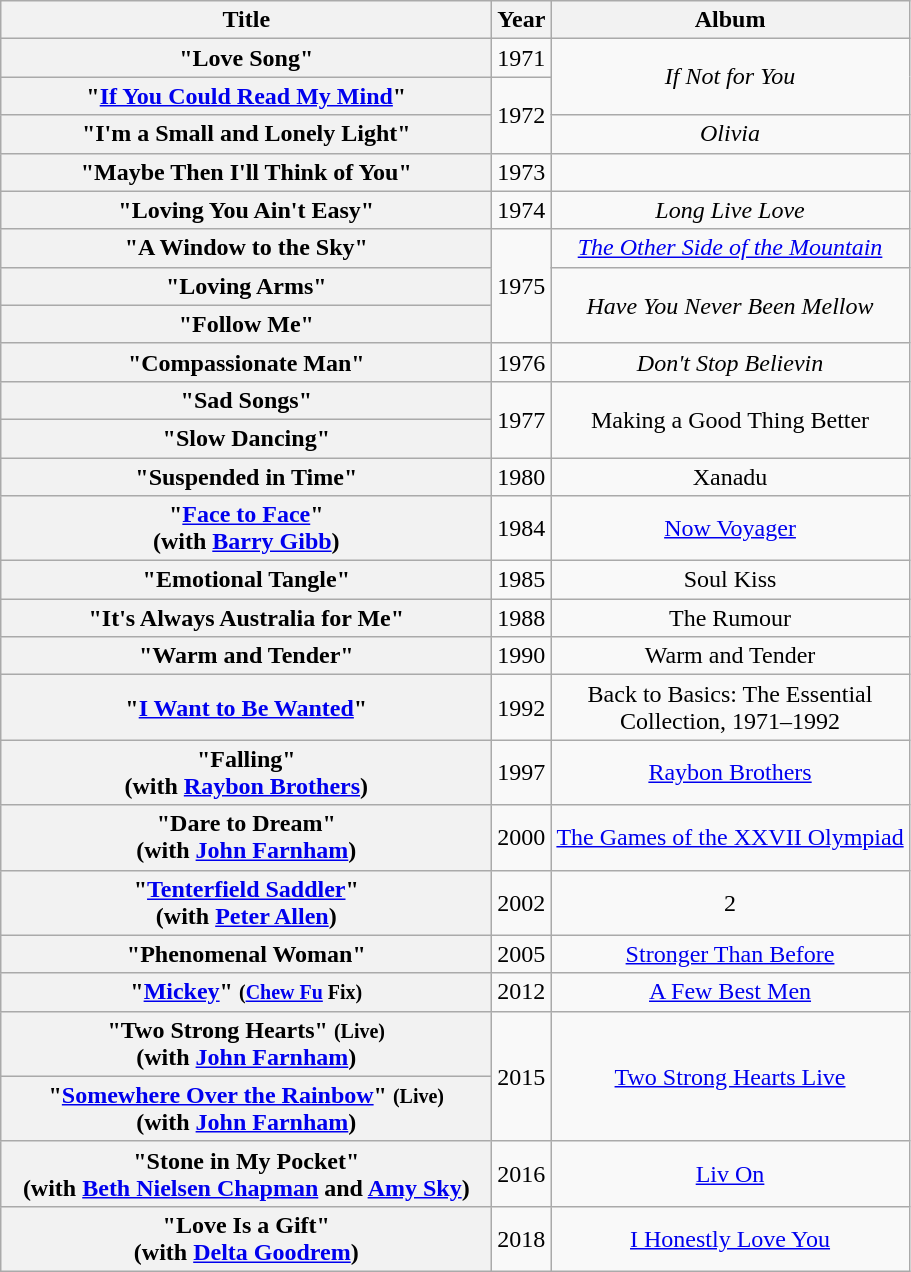<table class="wikitable plainrowheaders" style="text-align:center;">
<tr>
<th scope="col" style="width:20em;">Title</th>
<th scope="col">Year</th>
<th scope="col">Album</th>
</tr>
<tr>
<th scope="row">"Love Song"</th>
<td>1971</td>
<td rowspan="2"><em>If Not for You</em></td>
</tr>
<tr>
<th scope="row">"<a href='#'>If You Could Read My Mind</a>"</th>
<td rowspan="2">1972</td>
</tr>
<tr>
<th scope="row">"I'm a Small and Lonely Light"</th>
<td><em>Olivia</em></td>
</tr>
<tr>
<th scope="row">"Maybe Then I'll Think of You"</th>
<td>1973</td>
<td></td>
</tr>
<tr>
<th scope="row">"Loving You Ain't Easy"</th>
<td>1974</td>
<td><em>Long Live Love</em></td>
</tr>
<tr>
<th scope="row">"A Window to the Sky"</th>
<td rowspan="3">1975</td>
<td><em><a href='#'>The Other Side of the Mountain</a></em></td>
</tr>
<tr>
<th scope="row">"Loving Arms"</th>
<td rowspan="2"><em>Have You Never Been Mellow</em></td>
</tr>
<tr>
<th scope="row">"Follow Me"</th>
</tr>
<tr>
<th scope="row">"Compassionate Man"</th>
<td>1976</td>
<td><em>Don't Stop Believin<strong></td>
</tr>
<tr>
<th scope="row">"Sad Songs"</th>
<td rowspan="2">1977</td>
<td rowspan="2"></em>Making a Good Thing Better<em></td>
</tr>
<tr>
<th scope="row">"Slow Dancing"</th>
</tr>
<tr>
<th scope="row">"Suspended in Time"</th>
<td>1980</td>
<td></em>Xanadu<em></td>
</tr>
<tr>
<th scope="row">"<a href='#'>Face to Face</a>"<br><span>(with <a href='#'>Barry Gibb</a>)</span></th>
<td>1984</td>
<td></em><a href='#'>Now Voyager</a><em></td>
</tr>
<tr>
<th scope="row">"Emotional Tangle"</th>
<td>1985</td>
<td></em>Soul Kiss<em></td>
</tr>
<tr>
<th scope="row">"It's Always Australia for Me"</th>
<td>1988</td>
<td></em>The Rumour<em></td>
</tr>
<tr>
<th scope="row">"Warm and Tender"</th>
<td>1990</td>
<td></em>Warm and Tender<em></td>
</tr>
<tr>
<th scope="row">"<a href='#'>I Want to Be Wanted</a>"</th>
<td>1992</td>
<td></em>Back to Basics: The Essential<br>Collection, 1971–1992<em></td>
</tr>
<tr>
<th scope="row">"Falling"<br><span>(with <a href='#'>Raybon Brothers</a>)</span></th>
<td>1997</td>
<td></em><a href='#'>Raybon Brothers</a><em></td>
</tr>
<tr>
<th scope="row">"Dare to Dream"<br><span>(with <a href='#'>John Farnham</a>)</span></th>
<td>2000</td>
<td></em><a href='#'>The Games of the XXVII Olympiad</a><em></td>
</tr>
<tr>
<th scope="row">"<a href='#'>Tenterfield Saddler</a>"<br><span>(with <a href='#'>Peter Allen</a>)</span></th>
<td>2002</td>
<td></em>2<em></td>
</tr>
<tr>
<th scope="row">"Phenomenal Woman"</th>
<td>2005</td>
<td></em><a href='#'>Stronger Than Before</a><em></td>
</tr>
<tr>
<th scope="row">"<a href='#'>Mickey</a>" <small>(<a href='#'>Chew Fu</a> Fix)</small></th>
<td>2012</td>
<td></em><a href='#'>A Few Best Men</a><em></td>
</tr>
<tr>
<th scope="row">"Two Strong Hearts" <small>(Live)</small><br><span>(with <a href='#'>John Farnham</a>)</span></th>
<td rowspan="2">2015</td>
<td rowspan="2"></em><a href='#'>Two Strong Hearts Live</a><em></td>
</tr>
<tr>
<th scope="row">"<a href='#'>Somewhere Over the Rainbow</a>" <small>(Live)</small><br><span>(with <a href='#'>John Farnham</a>)</span></th>
</tr>
<tr>
<th scope="row">"Stone in My Pocket"<br><span>(with <a href='#'>Beth Nielsen Chapman</a> and <a href='#'>Amy Sky</a>)</span></th>
<td>2016</td>
<td></em><a href='#'>Liv On</a><em></td>
</tr>
<tr>
<th scope="row">"Love Is a Gift"<br><span>(with <a href='#'>Delta Goodrem</a>)</span></th>
<td>2018</td>
<td></em><a href='#'>I Honestly Love You</a><em></td>
</tr>
</table>
